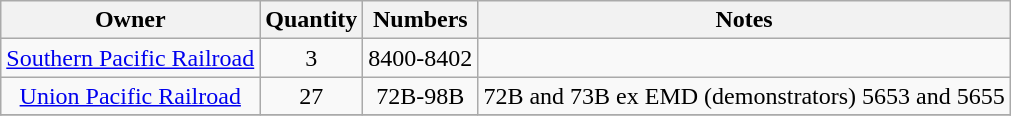<table class="wikitable">
<tr>
<th>Owner</th>
<th>Quantity</th>
<th>Numbers</th>
<th>Notes</th>
</tr>
<tr align = "center">
<td><a href='#'>Southern Pacific Railroad</a></td>
<td>3</td>
<td>8400-8402</td>
<td></td>
</tr>
<tr align = "center">
<td><a href='#'>Union Pacific Railroad</a></td>
<td>27</td>
<td>72B-98B</td>
<td>72B and 73B ex EMD (demonstrators) 5653 and 5655</td>
</tr>
<tr>
</tr>
</table>
